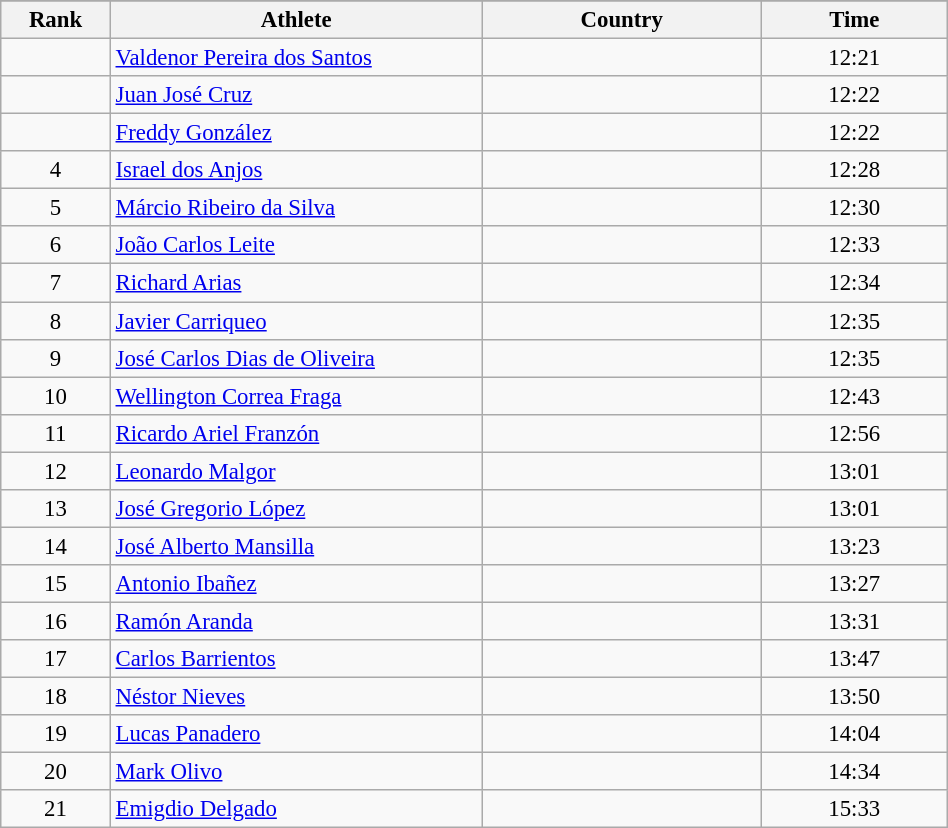<table class="wikitable sortable" style=" text-align:center; font-size:95%;" width="50%">
<tr>
</tr>
<tr>
<th width=5%>Rank</th>
<th width=20%>Athlete</th>
<th width=15%>Country</th>
<th width=10%>Time</th>
</tr>
<tr>
<td align=center></td>
<td align=left><a href='#'>Valdenor Pereira dos Santos</a></td>
<td align=left></td>
<td>12:21</td>
</tr>
<tr>
<td align=center></td>
<td align=left><a href='#'>Juan José Cruz</a></td>
<td align=left></td>
<td>12:22</td>
</tr>
<tr>
<td align=center></td>
<td align=left><a href='#'>Freddy González</a></td>
<td align=left></td>
<td>12:22</td>
</tr>
<tr>
<td align=center>4</td>
<td align=left><a href='#'>Israel dos Anjos</a></td>
<td align=left></td>
<td>12:28</td>
</tr>
<tr>
<td align=center>5</td>
<td align=left><a href='#'>Márcio Ribeiro da Silva</a></td>
<td align=left></td>
<td>12:30</td>
</tr>
<tr>
<td align=center>6</td>
<td align=left><a href='#'>João Carlos Leite</a></td>
<td align=left></td>
<td>12:33</td>
</tr>
<tr>
<td align=center>7</td>
<td align=left><a href='#'>Richard Arias</a></td>
<td align=left></td>
<td>12:34</td>
</tr>
<tr>
<td align=center>8</td>
<td align=left><a href='#'>Javier Carriqueo</a></td>
<td align=left></td>
<td>12:35</td>
</tr>
<tr>
<td align=center>9</td>
<td align=left><a href='#'>José Carlos Dias de Oliveira</a></td>
<td align=left></td>
<td>12:35</td>
</tr>
<tr>
<td align=center>10</td>
<td align=left><a href='#'>Wellington Correa Fraga</a></td>
<td align=left></td>
<td>12:43</td>
</tr>
<tr>
<td align=center>11</td>
<td align=left><a href='#'>Ricardo Ariel Franzón</a></td>
<td align=left></td>
<td>12:56</td>
</tr>
<tr>
<td align=center>12</td>
<td align=left><a href='#'>Leonardo Malgor</a></td>
<td align=left></td>
<td>13:01</td>
</tr>
<tr>
<td align=center>13</td>
<td align=left><a href='#'>José Gregorio López</a></td>
<td align=left></td>
<td>13:01</td>
</tr>
<tr>
<td align=center>14</td>
<td align=left><a href='#'>José Alberto Mansilla</a></td>
<td align=left></td>
<td>13:23</td>
</tr>
<tr>
<td align=center>15</td>
<td align=left><a href='#'>Antonio Ibañez</a></td>
<td align=left></td>
<td>13:27</td>
</tr>
<tr>
<td align=center>16</td>
<td align=left><a href='#'>Ramón Aranda</a></td>
<td align=left></td>
<td>13:31</td>
</tr>
<tr>
<td align=center>17</td>
<td align=left><a href='#'>Carlos Barrientos</a></td>
<td align=left></td>
<td>13:47</td>
</tr>
<tr>
<td align=center>18</td>
<td align=left><a href='#'>Néstor Nieves</a></td>
<td align=left></td>
<td>13:50</td>
</tr>
<tr>
<td align=center>19</td>
<td align=left><a href='#'>Lucas Panadero</a></td>
<td align=left></td>
<td>14:04</td>
</tr>
<tr>
<td align=center>20</td>
<td align=left><a href='#'>Mark Olivo</a></td>
<td align=left></td>
<td>14:34</td>
</tr>
<tr>
<td align=center>21</td>
<td align=left><a href='#'>Emigdio Delgado</a></td>
<td align=left></td>
<td>15:33</td>
</tr>
</table>
